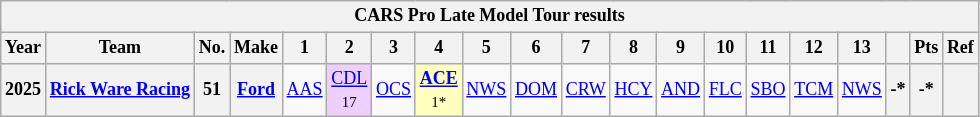<table class="wikitable" style="text-align:center; font-size:75%">
<tr>
<th colspan=23>CARS Pro Late Model Tour results</th>
</tr>
<tr>
<th>Year</th>
<th>Team</th>
<th>No.</th>
<th>Make</th>
<th>1</th>
<th>2</th>
<th>3</th>
<th>4</th>
<th>5</th>
<th>6</th>
<th>7</th>
<th>8</th>
<th>9</th>
<th>10</th>
<th>11</th>
<th>12</th>
<th>13</th>
<th></th>
<th>Pts</th>
<th>Ref</th>
</tr>
<tr>
<th>2025</th>
<th><a href='#'>Rick Ware Racing</a></th>
<th>51</th>
<th><a href='#'>Ford</a></th>
<td><a href='#'>AAS</a></td>
<td style="background:#EFCFFF;"><a href='#'>CDL</a><br><small>17</small></td>
<td><a href='#'>OCS</a></td>
<td style="background:#FFFFBF;"><strong><a href='#'>ACE</a></strong><br><small>1*</small></td>
<td><a href='#'>NWS</a></td>
<td><a href='#'>DOM</a></td>
<td><a href='#'>CRW</a></td>
<td><a href='#'>HCY</a></td>
<td><a href='#'>AND</a></td>
<td><a href='#'>FLC</a></td>
<td><a href='#'>SBO</a></td>
<td><a href='#'>TCM</a></td>
<td><a href='#'>NWS</a></td>
<th>-*</th>
<th>-*</th>
<th></th>
</tr>
</table>
